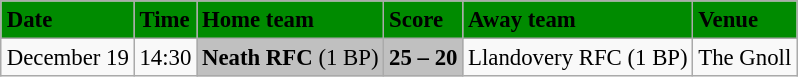<table class="wikitable" style="margin:0.5em auto; font-size:95%">
<tr bgcolor="#008B00">
<td><strong>Date</strong></td>
<td><strong>Time</strong></td>
<td><strong>Home team</strong></td>
<td><strong>Score</strong></td>
<td><strong>Away team</strong></td>
<td><strong>Venue</strong></td>
</tr>
<tr>
<td>December 19</td>
<td>14:30</td>
<td bgcolor="silver"><strong>Neath RFC</strong> (1 BP)</td>
<td bgcolor="silver"><strong>25 – 20</strong></td>
<td>Llandovery RFC (1 BP)</td>
<td>The Gnoll</td>
</tr>
</table>
